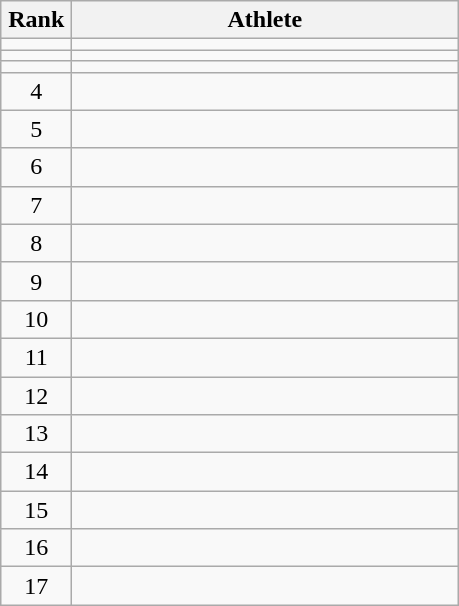<table class="wikitable" style="text-align: center;">
<tr>
<th width=40>Rank</th>
<th width=250>Athlete</th>
</tr>
<tr>
<td></td>
<td align=left></td>
</tr>
<tr>
<td></td>
<td align=left></td>
</tr>
<tr>
<td></td>
<td align=left></td>
</tr>
<tr>
<td>4</td>
<td align=left></td>
</tr>
<tr>
<td>5</td>
<td align=left></td>
</tr>
<tr>
<td>6</td>
<td align=left></td>
</tr>
<tr>
<td>7</td>
<td align=left></td>
</tr>
<tr>
<td>8</td>
<td align=left></td>
</tr>
<tr>
<td>9</td>
<td align=left></td>
</tr>
<tr>
<td>10</td>
<td align=left></td>
</tr>
<tr>
<td>11</td>
<td align=left></td>
</tr>
<tr>
<td>12</td>
<td align=left></td>
</tr>
<tr>
<td>13</td>
<td align=left></td>
</tr>
<tr>
<td>14</td>
<td align=left></td>
</tr>
<tr>
<td>15</td>
<td align=left></td>
</tr>
<tr>
<td>16</td>
<td align=left></td>
</tr>
<tr>
<td>17</td>
<td align=left></td>
</tr>
</table>
